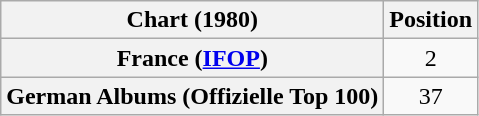<table class="wikitable sortable plainrowheaders" style="text-align:center">
<tr>
<th>Chart (1980)</th>
<th>Position</th>
</tr>
<tr>
<th scope="row">France (<a href='#'>IFOP</a>)</th>
<td>2</td>
</tr>
<tr>
<th scope="row">German Albums (Offizielle Top 100)</th>
<td>37</td>
</tr>
</table>
